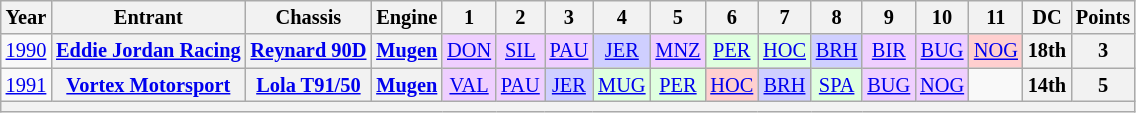<table class="wikitable" style="text-align:center; font-size:85%">
<tr>
<th>Year</th>
<th>Entrant</th>
<th>Chassis</th>
<th>Engine</th>
<th>1</th>
<th>2</th>
<th>3</th>
<th>4</th>
<th>5</th>
<th>6</th>
<th>7</th>
<th>8</th>
<th>9</th>
<th>10</th>
<th>11</th>
<th>DC</th>
<th>Points</th>
</tr>
<tr>
<td><a href='#'>1990</a></td>
<th nowrap><a href='#'>Eddie Jordan Racing</a></th>
<th nowrap><a href='#'>Reynard 90D</a></th>
<th nowrap><a href='#'>Mugen</a></th>
<td style="background:#EFCFFF;"><a href='#'>DON</a><br></td>
<td style="background:#EFCFFF;"><a href='#'>SIL</a><br></td>
<td style="background:#EFCFFF;"><a href='#'>PAU</a><br></td>
<td style="background:#CFCFFF;"><a href='#'>JER</a><br></td>
<td style="background:#EFCFFF;"><a href='#'>MNZ</a><br></td>
<td style="background:#DFFFDF;"><a href='#'>PER</a><br></td>
<td style="background:#DFFFDF;"><a href='#'>HOC</a><br></td>
<td style="background:#CFCFFF;"><a href='#'>BRH</a><br></td>
<td style="background:#EFCFFF;"><a href='#'>BIR</a><br></td>
<td style="background:#EFCFFF;"><a href='#'>BUG</a><br></td>
<td style="background:#FFCFCF;"><a href='#'>NOG</a><br></td>
<th>18th</th>
<th>3</th>
</tr>
<tr>
<td><a href='#'>1991</a></td>
<th nowrap><a href='#'>Vortex Motorsport</a></th>
<th nowrap><a href='#'>Lola T91/50</a></th>
<th nowrap><a href='#'>Mugen</a></th>
<td style="background:#EFCFFF;"><a href='#'>VAL</a><br></td>
<td style="background:#EFCFFF;"><a href='#'>PAU</a><br></td>
<td style="background:#CFCFFF;"><a href='#'>JER</a><br></td>
<td style="background:#DFFFDF;"><a href='#'>MUG</a><br></td>
<td style="background:#DFFFDF;"><a href='#'>PER</a><br></td>
<td style="background:#FFCFCF;"><a href='#'>HOC</a><br></td>
<td style="background:#CFCFFF;"><a href='#'>BRH</a><br></td>
<td style="background:#DFFFDF;"><a href='#'>SPA</a><br></td>
<td style="background:#EFCFFF;"><a href='#'>BUG</a><br></td>
<td style="background:#EFCFFF;"><a href='#'>NOG</a><br></td>
<td></td>
<th>14th</th>
<th>5</th>
</tr>
<tr>
<th colspan="17"></th>
</tr>
</table>
